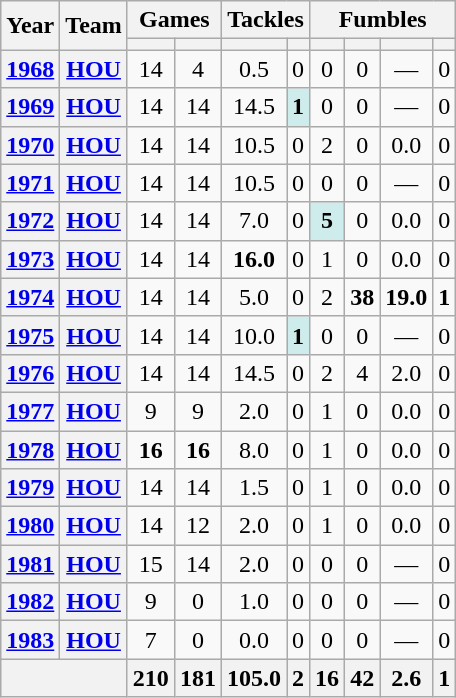<table class="wikitable" style="text-align:center;">
<tr>
<th rowspan="2">Year</th>
<th rowspan="2">Team</th>
<th colspan="2">Games</th>
<th colspan="2">Tackles</th>
<th colspan="4">Fumbles</th>
</tr>
<tr>
<th></th>
<th></th>
<th></th>
<th></th>
<th></th>
<th></th>
<th></th>
<th></th>
</tr>
<tr>
<th><a href='#'>1968</a></th>
<th><a href='#'>HOU</a></th>
<td>14</td>
<td>4</td>
<td>0.5</td>
<td>0</td>
<td>0</td>
<td>0</td>
<td>—</td>
<td>0</td>
</tr>
<tr>
<th><a href='#'>1969</a></th>
<th><a href='#'>HOU</a></th>
<td>14</td>
<td>14</td>
<td>14.5</td>
<td style="background:#cfecec;"><strong>1</strong></td>
<td>0</td>
<td>0</td>
<td>—</td>
<td>0</td>
</tr>
<tr>
<th><a href='#'>1970</a></th>
<th><a href='#'>HOU</a></th>
<td>14</td>
<td>14</td>
<td>10.5</td>
<td>0</td>
<td>2</td>
<td>0</td>
<td>0.0</td>
<td>0</td>
</tr>
<tr>
<th><a href='#'>1971</a></th>
<th><a href='#'>HOU</a></th>
<td>14</td>
<td>14</td>
<td>10.5</td>
<td>0</td>
<td>0</td>
<td>0</td>
<td>—</td>
<td>0</td>
</tr>
<tr>
<th><a href='#'>1972</a></th>
<th><a href='#'>HOU</a></th>
<td>14</td>
<td>14</td>
<td>7.0</td>
<td>0</td>
<td style="background:#cfecec;"><strong>5</strong></td>
<td>0</td>
<td>0.0</td>
<td>0</td>
</tr>
<tr>
<th><a href='#'>1973</a></th>
<th><a href='#'>HOU</a></th>
<td>14</td>
<td>14</td>
<td><strong>16.0</strong></td>
<td>0</td>
<td>1</td>
<td>0</td>
<td>0.0</td>
<td>0</td>
</tr>
<tr>
<th><a href='#'>1974</a></th>
<th><a href='#'>HOU</a></th>
<td>14</td>
<td>14</td>
<td>5.0</td>
<td>0</td>
<td>2</td>
<td><strong>38</strong></td>
<td><strong>19.0</strong></td>
<td><strong>1</strong></td>
</tr>
<tr>
<th><a href='#'>1975</a></th>
<th><a href='#'>HOU</a></th>
<td>14</td>
<td>14</td>
<td>10.0</td>
<td style="background:#cfecec;"><strong>1</strong></td>
<td>0</td>
<td>0</td>
<td>—</td>
<td>0</td>
</tr>
<tr>
<th><a href='#'>1976</a></th>
<th><a href='#'>HOU</a></th>
<td>14</td>
<td>14</td>
<td>14.5</td>
<td>0</td>
<td>2</td>
<td>4</td>
<td>2.0</td>
<td>0</td>
</tr>
<tr>
<th><a href='#'>1977</a></th>
<th><a href='#'>HOU</a></th>
<td>9</td>
<td>9</td>
<td>2.0</td>
<td>0</td>
<td>1</td>
<td>0</td>
<td>0.0</td>
<td>0</td>
</tr>
<tr>
<th><a href='#'>1978</a></th>
<th><a href='#'>HOU</a></th>
<td><strong>16</strong></td>
<td><strong>16</strong></td>
<td>8.0</td>
<td>0</td>
<td>1</td>
<td>0</td>
<td>0.0</td>
<td>0</td>
</tr>
<tr>
<th><a href='#'>1979</a></th>
<th><a href='#'>HOU</a></th>
<td>14</td>
<td>14</td>
<td>1.5</td>
<td>0</td>
<td>1</td>
<td>0</td>
<td>0.0</td>
<td>0</td>
</tr>
<tr>
<th><a href='#'>1980</a></th>
<th><a href='#'>HOU</a></th>
<td>14</td>
<td>12</td>
<td>2.0</td>
<td>0</td>
<td>1</td>
<td>0</td>
<td>0.0</td>
<td>0</td>
</tr>
<tr>
<th><a href='#'>1981</a></th>
<th><a href='#'>HOU</a></th>
<td>15</td>
<td>14</td>
<td>2.0</td>
<td>0</td>
<td>0</td>
<td>0</td>
<td>—</td>
<td>0</td>
</tr>
<tr>
<th><a href='#'>1982</a></th>
<th><a href='#'>HOU</a></th>
<td>9</td>
<td>0</td>
<td>1.0</td>
<td>0</td>
<td>0</td>
<td>0</td>
<td>—</td>
<td>0</td>
</tr>
<tr>
<th><a href='#'>1983</a></th>
<th><a href='#'>HOU</a></th>
<td>7</td>
<td>0</td>
<td>0.0</td>
<td>0</td>
<td>0</td>
<td>0</td>
<td>—</td>
<td>0</td>
</tr>
<tr>
<th colspan="2"></th>
<th>210</th>
<th>181</th>
<th>105.0</th>
<th>2</th>
<th>16</th>
<th>42</th>
<th>2.6</th>
<th>1</th>
</tr>
</table>
